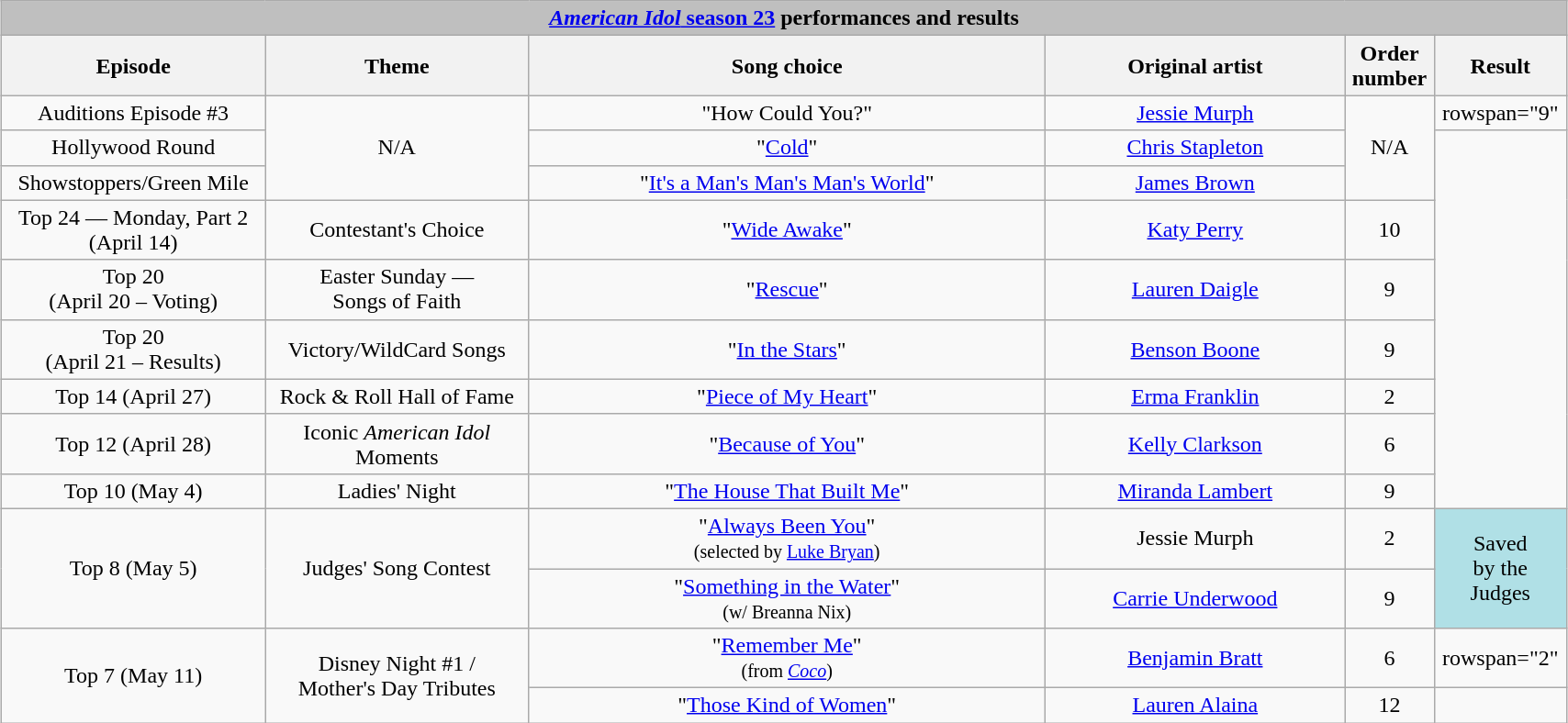<table class="wikitable" style="width:90%; margin:1em auto 1em auto; text-align: center;">
<tr>
<th colspan="6" style="background:#BFBFBF;"><a href='#'><em>American Idol</em> season 23</a> performances and results</th>
</tr>
<tr>
<th style="width:175px;">Episode</th>
<th style="width:175px;">Theme</th>
<th style="width:350px;">Song choice</th>
<th style="width:200px;">Original artist</th>
<th style="width:040px;">Order number</th>
<th style="width:060px;">Result</th>
</tr>
<tr>
<td>Auditions Episode #3</td>
<td rowspan="3">N/A</td>
<td>"How Could You?"</td>
<td><a href='#'>Jessie Murph</a></td>
<td rowspan="3">N/A</td>
<td>rowspan="9" </td>
</tr>
<tr>
<td>Hollywood Round</td>
<td>"<a href='#'>Cold</a>"</td>
<td><a href='#'>Chris Stapleton</a></td>
</tr>
<tr>
<td>Showstoppers/Green Mile</td>
<td>"<a href='#'>It's a Man's Man's Man's World</a>"</td>
<td><a href='#'>James Brown</a></td>
</tr>
<tr>
<td>Top 24 — Monday, Part 2<br>(April 14)</td>
<td>Contestant's Choice</td>
<td>"<a href='#'>Wide Awake</a>"</td>
<td><a href='#'>Katy Perry</a></td>
<td>10</td>
</tr>
<tr>
<td>Top 20<br>(April 20 – Voting)</td>
<td>Easter Sunday —<br>Songs of Faith</td>
<td>"<a href='#'>Rescue</a>"</td>
<td><a href='#'>Lauren Daigle</a></td>
<td>9</td>
</tr>
<tr>
<td>Top 20<br>(April 21 – Results)</td>
<td>Victory/WildCard Songs</td>
<td>"<a href='#'>In the Stars</a>"</td>
<td><a href='#'>Benson Boone</a></td>
<td>9</td>
</tr>
<tr>
<td>Top 14 (April 27)</td>
<td>Rock & Roll Hall of Fame</td>
<td>"<a href='#'>Piece of My Heart</a>"</td>
<td><a href='#'>Erma Franklin</a></td>
<td>2</td>
</tr>
<tr>
<td>Top 12 (April 28)</td>
<td>Iconic <em>American Idol</em> Moments</td>
<td>"<a href='#'>Because of You</a>"</td>
<td><a href='#'>Kelly Clarkson</a></td>
<td>6</td>
</tr>
<tr>
<td>Top 10 (May 4)</td>
<td>Ladies' Night</td>
<td>"<a href='#'>The House That Built Me</a>"</td>
<td><a href='#'>Miranda Lambert</a></td>
<td>9</td>
</tr>
<tr>
<td rowspan="2">Top 8 (May 5)</td>
<td rowspan="2">Judges' Song Contest</td>
<td>"<a href='#'>Always Been You</a>"<br><small>(selected by <a href='#'>Luke Bryan</a>)</small></td>
<td>Jessie Murph</td>
<td>2</td>
<td style="background:#B0E0E6;" rowspan="2">Saved<br>by the<br>Judges</td>
</tr>
<tr>
<td>"<a href='#'>Something in the Water</a>"<br><small>(w/ Breanna Nix)</small></td>
<td><a href='#'>Carrie Underwood</a></td>
<td>9</td>
</tr>
<tr>
<td rowspan="2">Top 7 (May 11)</td>
<td rowspan="2">Disney Night #1 /<br>Mother's Day Tributes</td>
<td>"<a href='#'>Remember Me</a>"<br><small>(from <em><a href='#'>Coco</a></em>)</small></td>
<td><a href='#'>Benjamin Bratt</a></td>
<td>6</td>
<td>rowspan="2" </td>
</tr>
<tr>
<td>"<a href='#'>Those Kind of Women</a>"</td>
<td><a href='#'>Lauren Alaina</a></td>
<td>12</td>
</tr>
</table>
